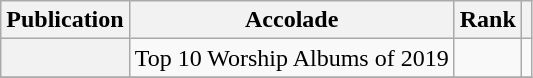<table class="sortable wikitable plainrowheaders mw-collapsible">
<tr>
<th scope="col">Publication</th>
<th scope="col" class="unsortable">Accolade</th>
<th scope="col">Rank</th>
<th scope="col" class="unsortable"></th>
</tr>
<tr>
<th scope="row"><em></em></th>
<td>Top 10 Worship Albums of 2019</td>
<td></td>
<td></td>
</tr>
<tr>
</tr>
</table>
